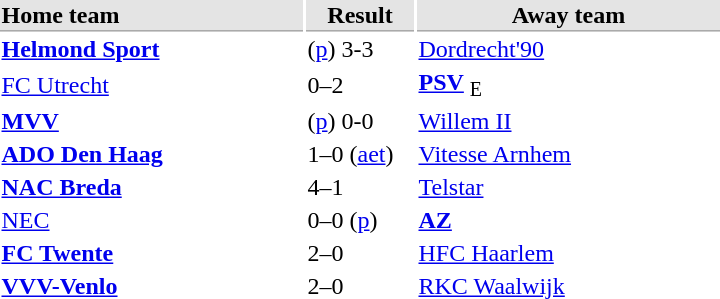<table>
<tr bgcolor="#E4E4E4">
<th style="border-bottom:1px solid #AAAAAA" width="200" align="left">Home team</th>
<th style="border-bottom:1px solid #AAAAAA" width="70" align="center">Result</th>
<th style="border-bottom:1px solid #AAAAAA" width="200">Away team</th>
</tr>
<tr>
<td><strong><a href='#'>Helmond Sport</a></strong></td>
<td>(<a href='#'>p</a>) 3-3</td>
<td><a href='#'>Dordrecht'90</a></td>
</tr>
<tr>
<td><a href='#'>FC Utrecht</a></td>
<td>0–2</td>
<td><strong><a href='#'>PSV</a></strong> <sub>E</sub></td>
</tr>
<tr>
<td><strong><a href='#'>MVV</a></strong></td>
<td>(<a href='#'>p</a>) 0-0</td>
<td><a href='#'>Willem II</a></td>
</tr>
<tr>
<td><strong><a href='#'>ADO Den Haag</a></strong></td>
<td>1–0 (<a href='#'>aet</a>)</td>
<td><a href='#'>Vitesse Arnhem</a></td>
</tr>
<tr>
<td><strong><a href='#'>NAC Breda</a></strong></td>
<td>4–1</td>
<td><a href='#'>Telstar</a></td>
</tr>
<tr>
<td><a href='#'>NEC</a></td>
<td>0–0 (<a href='#'>p</a>)</td>
<td><strong><a href='#'>AZ</a></strong></td>
</tr>
<tr>
<td><strong><a href='#'>FC Twente</a></strong></td>
<td>2–0</td>
<td><a href='#'>HFC Haarlem</a></td>
</tr>
<tr>
<td><strong><a href='#'>VVV-Venlo</a></strong></td>
<td>2–0</td>
<td><a href='#'>RKC Waalwijk</a></td>
</tr>
</table>
